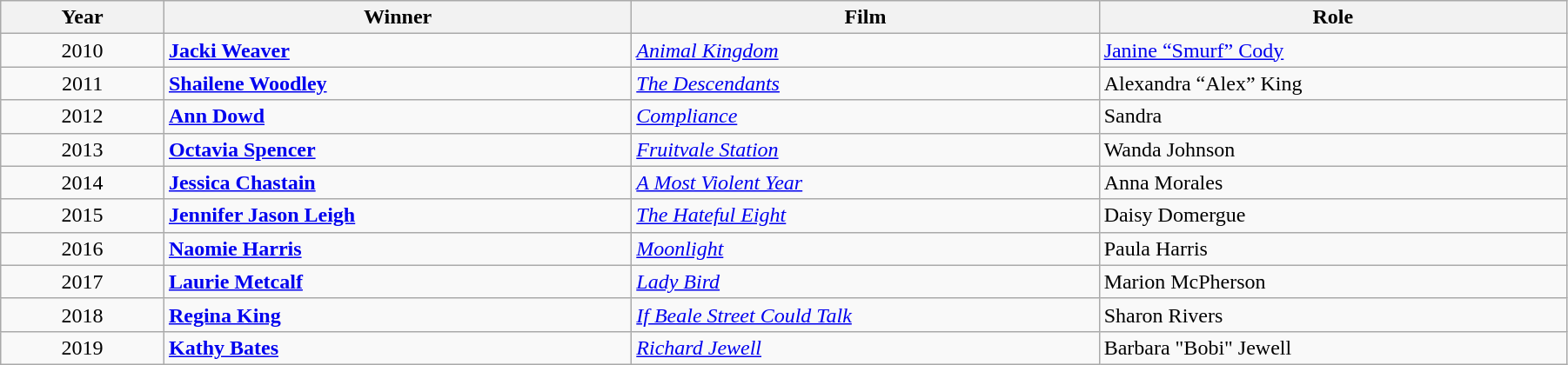<table class="wikitable" width="95%" cellpadding="5">
<tr>
<th width="100"><strong>Year</strong></th>
<th width="300"><strong>Winner</strong></th>
<th width="300"><strong>Film</strong></th>
<th width="300"><strong>Role</strong></th>
</tr>
<tr>
<td style="text-align:center;">2010</td>
<td><strong><a href='#'>Jacki Weaver</a></strong></td>
<td><em><a href='#'>Animal Kingdom</a></em></td>
<td><a href='#'>Janine “Smurf” Cody</a></td>
</tr>
<tr>
<td style="text-align:center;">2011</td>
<td><strong><a href='#'>Shailene Woodley</a></strong></td>
<td><em><a href='#'>The Descendants</a></em></td>
<td>Alexandra “Alex” King</td>
</tr>
<tr>
<td style="text-align:center;">2012</td>
<td><strong><a href='#'>Ann Dowd</a></strong></td>
<td><em><a href='#'>Compliance</a></em></td>
<td>Sandra</td>
</tr>
<tr>
<td style="text-align:center;">2013</td>
<td><strong><a href='#'>Octavia Spencer</a></strong></td>
<td><em><a href='#'>Fruitvale Station</a></em></td>
<td>Wanda Johnson</td>
</tr>
<tr>
<td style="text-align:center;">2014</td>
<td><strong><a href='#'>Jessica Chastain</a></strong></td>
<td><em><a href='#'>A Most Violent Year</a></em></td>
<td>Anna Morales</td>
</tr>
<tr>
<td style="text-align:center;">2015</td>
<td><strong><a href='#'>Jennifer Jason Leigh</a></strong></td>
<td><em><a href='#'>The Hateful Eight</a></em></td>
<td>Daisy Domergue</td>
</tr>
<tr>
<td style="text-align:center;">2016</td>
<td><strong><a href='#'>Naomie Harris</a></strong></td>
<td><em><a href='#'>Moonlight</a></em></td>
<td>Paula Harris</td>
</tr>
<tr>
<td style="text-align:center;">2017</td>
<td><strong><a href='#'>Laurie Metcalf </a></strong></td>
<td><em><a href='#'>Lady Bird</a></em></td>
<td>Marion McPherson</td>
</tr>
<tr>
<td style="text-align:center;">2018</td>
<td><strong><a href='#'>Regina King</a></strong></td>
<td><em><a href='#'>If Beale Street Could Talk</a></em></td>
<td>Sharon Rivers</td>
</tr>
<tr>
<td style="text-align:center;">2019</td>
<td><strong><a href='#'>Kathy Bates</a></strong></td>
<td><em><a href='#'>Richard Jewell</a></em></td>
<td>Barbara "Bobi" Jewell</td>
</tr>
</table>
